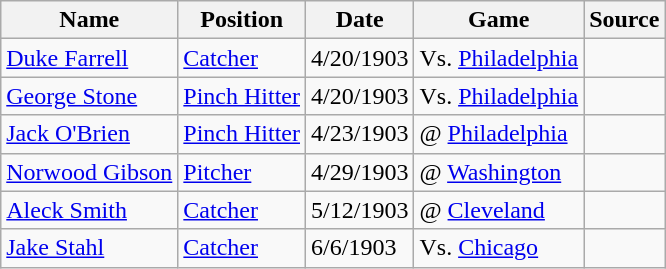<table class="wikitable">
<tr>
<th>Name</th>
<th>Position</th>
<th>Date</th>
<th>Game</th>
<th>Source</th>
</tr>
<tr>
<td><a href='#'>Duke Farrell</a></td>
<td><a href='#'>Catcher</a></td>
<td>4/20/1903</td>
<td>Vs. <a href='#'>Philadelphia</a></td>
<td></td>
</tr>
<tr>
<td><a href='#'>George Stone</a></td>
<td><a href='#'>Pinch Hitter</a></td>
<td>4/20/1903</td>
<td>Vs. <a href='#'>Philadelphia</a></td>
<td></td>
</tr>
<tr>
<td><a href='#'>Jack O'Brien</a></td>
<td><a href='#'>Pinch Hitter</a></td>
<td>4/23/1903</td>
<td>@ <a href='#'>Philadelphia</a></td>
<td></td>
</tr>
<tr>
<td><a href='#'>Norwood Gibson</a></td>
<td><a href='#'>Pitcher</a></td>
<td>4/29/1903</td>
<td>@ <a href='#'>Washington</a></td>
<td></td>
</tr>
<tr>
<td><a href='#'>Aleck Smith</a></td>
<td><a href='#'>Catcher</a></td>
<td>5/12/1903</td>
<td>@ <a href='#'>Cleveland</a></td>
<td></td>
</tr>
<tr>
<td><a href='#'>Jake Stahl</a></td>
<td><a href='#'>Catcher</a></td>
<td>6/6/1903</td>
<td>Vs. <a href='#'>Chicago</a></td>
<td></td>
</tr>
</table>
